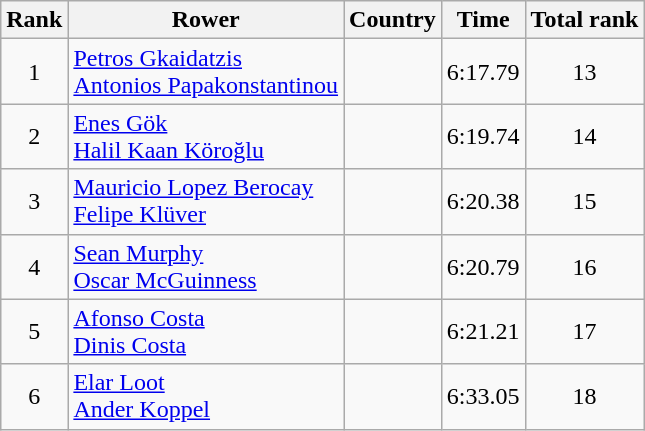<table class="wikitable" style="text-align:center">
<tr>
<th>Rank</th>
<th>Rower</th>
<th>Country</th>
<th>Time</th>
<th>Total rank</th>
</tr>
<tr>
<td>1</td>
<td align="left"><a href='#'>Petros Gkaidatzis</a><br><a href='#'>Antonios Papakonstantinou</a></td>
<td align="left"></td>
<td>6:17.79</td>
<td>13</td>
</tr>
<tr>
<td>2</td>
<td align="left"><a href='#'>Enes Gök</a><br><a href='#'>Halil Kaan Köroğlu</a></td>
<td align="left"></td>
<td>6:19.74</td>
<td>14</td>
</tr>
<tr>
<td>3</td>
<td align="left"><a href='#'>Mauricio Lopez Berocay</a><br><a href='#'>Felipe Klüver</a></td>
<td align="left"></td>
<td>6:20.38</td>
<td>15</td>
</tr>
<tr>
<td>4</td>
<td align="left"><a href='#'>Sean Murphy</a><br><a href='#'>Oscar McGuinness</a></td>
<td align="left"></td>
<td>6:20.79</td>
<td>16</td>
</tr>
<tr>
<td>5</td>
<td align="left"><a href='#'>Afonso Costa</a><br><a href='#'>Dinis Costa</a></td>
<td align="left"></td>
<td>6:21.21</td>
<td>17</td>
</tr>
<tr>
<td>6</td>
<td align="left"><a href='#'>Elar Loot</a><br><a href='#'>Ander Koppel</a></td>
<td align="left"></td>
<td>6:33.05</td>
<td>18</td>
</tr>
</table>
